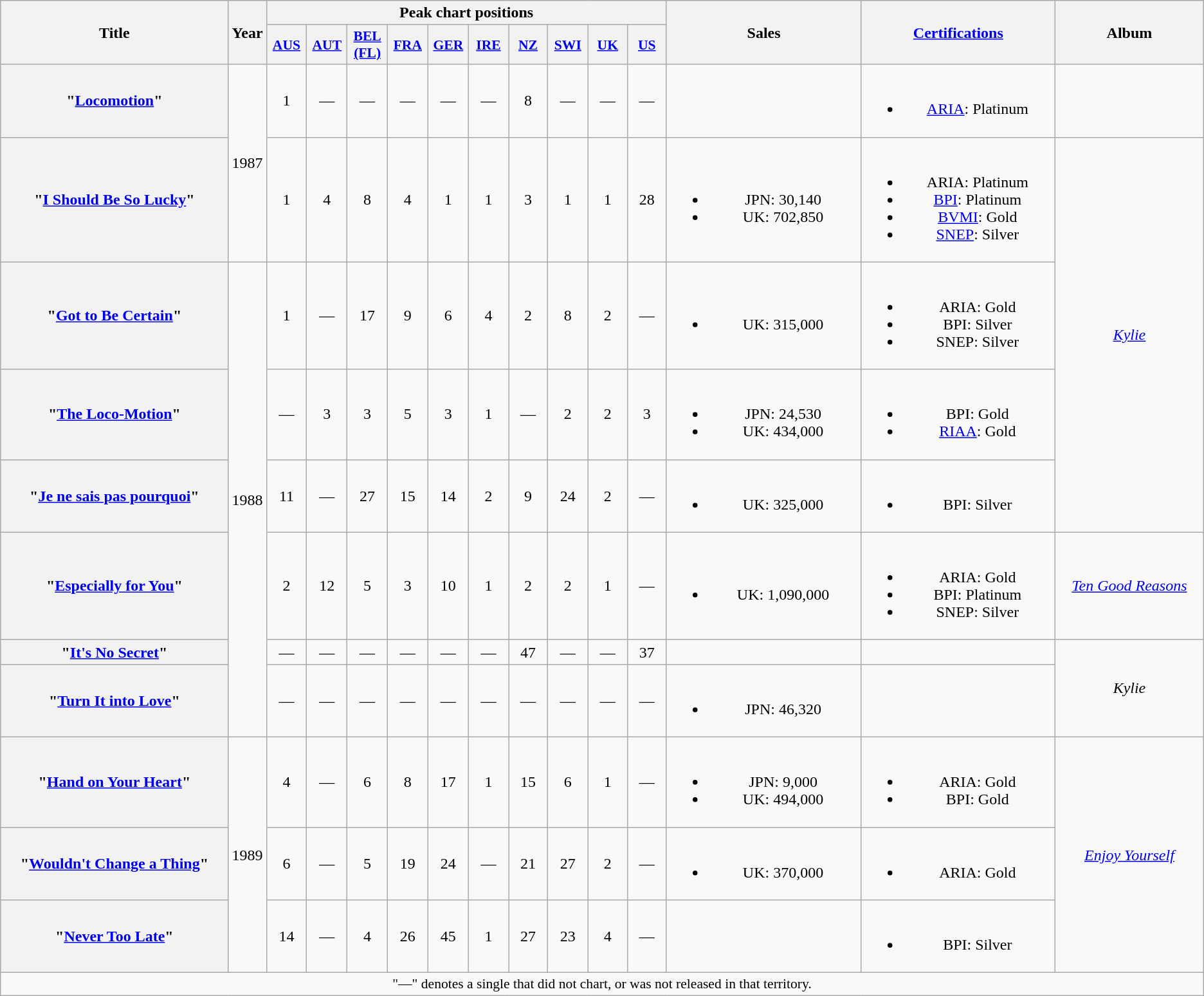<table class="wikitable plainrowheaders" style="text-align:center;">
<tr>
<th scope="col" rowspan=2 style="width:15.5em;">Title</th>
<th scope="col" rowspan=2>Year</th>
<th scope="col" colspan=10>Peak chart positions</th>
<th scope="col" rowspan=2 style="width:13em;">Sales</th>
<th scope="col" rowspan=2 style="width:13em;"><a href='#'>Certifications</a></th>
<th scope="col" rowspan=2 style="width:10em;">Album</th>
</tr>
<tr>
<th scope="col" style="width:2.5em; font-size:90%;"><a href='#'>AUS</a><br></th>
<th scope="col" style="width:2.5em;font-size:90%;"><a href='#'>AUT</a><br></th>
<th scope="col" style="width:2.5em; font-size:90%;"><a href='#'>BEL (FL)</a><br></th>
<th scope="col" style="width:2.5em; font-size:90%;"><a href='#'>FRA</a><br></th>
<th scope="col" style="width:2.5em; font-size:90%;"><a href='#'>GER</a><br></th>
<th scope="col" style="width:2.5em; font-size:90%;"><a href='#'>IRE</a><br></th>
<th scope="col" style="width:2.5em; font-size:90%;"><a href='#'>NZ</a><br></th>
<th scope="col" style="width:2.5em; font-size:90%;"><a href='#'>SWI</a><br></th>
<th scope="col" style="width:2.5em; font-size:90%;"><a href='#'>UK</a><br></th>
<th scope="col" style="width:2.5em; font-size:90%;"><a href='#'>US</a><br></th>
</tr>
<tr>
<th scope=row>"<a href='#'>Locomotion</a>"</th>
<td rowspan=2>1987</td>
<td>1</td>
<td>—</td>
<td>—</td>
<td>—</td>
<td>—</td>
<td>—</td>
<td>8</td>
<td>—</td>
<td>—</td>
<td>—</td>
<td></td>
<td><br><ul><li><a href='#'>ARIA</a>: Platinum</li></ul></td>
<td></td>
</tr>
<tr>
<th scope=row>"<a href='#'>I Should Be So Lucky</a>"</th>
<td>1</td>
<td>4</td>
<td>8</td>
<td>4</td>
<td>1</td>
<td>1</td>
<td>3</td>
<td>1</td>
<td>1</td>
<td>28</td>
<td><br><ul><li>JPN: 30,140</li><li>UK: 702,850</li></ul></td>
<td><br><ul><li>ARIA: Platinum</li><li><a href='#'>BPI</a>: Platinum</li><li><a href='#'>BVMI</a>: Gold</li><li><a href='#'>SNEP</a>: Silver</li></ul></td>
<td rowspan=4><em><a href='#'>Kylie</a></em></td>
</tr>
<tr>
<th scope=row>"<a href='#'>Got to Be Certain</a>"</th>
<td rowspan=6>1988</td>
<td>1</td>
<td>—</td>
<td>17</td>
<td>9</td>
<td>6</td>
<td>4</td>
<td>2</td>
<td>8</td>
<td>2</td>
<td>—</td>
<td><br><ul><li>UK: 315,000</li></ul></td>
<td><br><ul><li>ARIA: Gold</li><li>BPI: Silver</li><li>SNEP: Silver</li></ul></td>
</tr>
<tr>
<th scope=row>"<a href='#'>The Loco-Motion</a>"</th>
<td>—</td>
<td>3</td>
<td>3</td>
<td>5</td>
<td>3</td>
<td>1</td>
<td>—</td>
<td>2</td>
<td>2</td>
<td>3</td>
<td><br><ul><li>JPN: 24,530</li><li>UK: 434,000</li></ul></td>
<td><br><ul><li>BPI: Gold</li><li><a href='#'>RIAA</a>: Gold</li></ul></td>
</tr>
<tr>
<th scope=row>"<a href='#'>Je ne sais pas pourquoi</a>"</th>
<td>11</td>
<td>—</td>
<td>27</td>
<td>15</td>
<td>14</td>
<td>2</td>
<td>9</td>
<td>24</td>
<td>2</td>
<td>—</td>
<td><br><ul><li>UK: 325,000</li></ul></td>
<td><br><ul><li>BPI: Silver</li></ul></td>
</tr>
<tr>
<th scope=row>"<a href='#'>Especially for You</a>"<br></th>
<td>2</td>
<td>12</td>
<td>5</td>
<td>3</td>
<td>10</td>
<td>1</td>
<td>2</td>
<td>2</td>
<td>1</td>
<td>—</td>
<td><br><ul><li>UK: 1,090,000</li></ul></td>
<td><br><ul><li>ARIA: Gold</li><li>BPI: Platinum</li><li>SNEP: Silver</li></ul></td>
<td><em><a href='#'>Ten Good Reasons</a></em></td>
</tr>
<tr>
<th scope=row>"<a href='#'>It's No Secret</a>"</th>
<td>—</td>
<td>—</td>
<td>—</td>
<td>—</td>
<td>—</td>
<td>—</td>
<td>47</td>
<td>—</td>
<td>—</td>
<td>37</td>
<td></td>
<td></td>
<td rowspan=2><em>Kylie</em></td>
</tr>
<tr>
<th scope=row>"<a href='#'>Turn It into Love</a>"</th>
<td>—</td>
<td>—</td>
<td>—</td>
<td>—</td>
<td>—</td>
<td>—</td>
<td>—</td>
<td>—</td>
<td>—</td>
<td>—</td>
<td><br><ul><li>JPN: 46,320</li></ul></td>
<td></td>
</tr>
<tr>
<th scope=row>"<a href='#'>Hand on Your Heart</a>"</th>
<td rowspan=3>1989</td>
<td>4</td>
<td>—</td>
<td>6</td>
<td>8</td>
<td>17</td>
<td>1</td>
<td>15</td>
<td>6</td>
<td>1</td>
<td>—</td>
<td><br><ul><li>JPN: 9,000</li><li>UK: 494,000</li></ul></td>
<td><br><ul><li>ARIA: Gold</li><li>BPI: Gold</li></ul></td>
<td rowspan=3><em><a href='#'>Enjoy Yourself</a></em></td>
</tr>
<tr>
<th scope=row>"<a href='#'>Wouldn't Change a Thing</a>"</th>
<td>6</td>
<td>—</td>
<td>5</td>
<td>19</td>
<td>24</td>
<td>—</td>
<td>21</td>
<td>27</td>
<td>2</td>
<td>—</td>
<td><br><ul><li>UK: 370,000</li></ul></td>
<td><br><ul><li>ARIA: Gold</li></ul></td>
</tr>
<tr>
<th scope=row>"<a href='#'>Never Too Late</a>"</th>
<td>14</td>
<td>—</td>
<td>4</td>
<td>26</td>
<td>45</td>
<td>1</td>
<td>27</td>
<td>23</td>
<td>4</td>
<td>—</td>
<td></td>
<td><br><ul><li>BPI: Silver</li></ul></td>
</tr>
<tr>
<td colspan=16 style="font-size:90%">"—" denotes a single that did not chart, or was not released in that territory.</td>
</tr>
</table>
